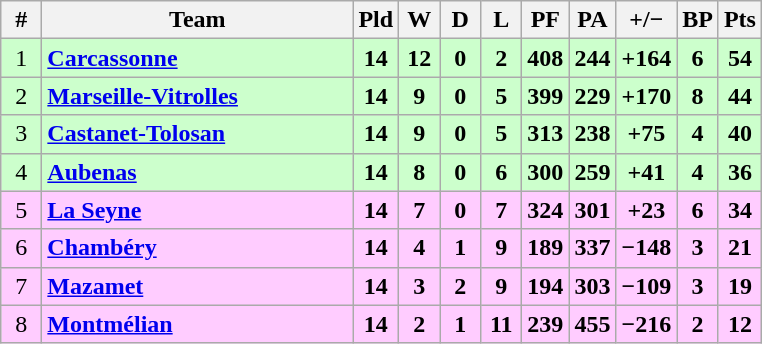<table class="wikitable" style="text-align: center;">
<tr>
<th width="20">#</th>
<th width="200">Team</th>
<th width="20">Pld</th>
<th width="20">W</th>
<th width="20">D</th>
<th width="20">L</th>
<th width="20">PF</th>
<th width="20">PA</th>
<th width="25">+/−</th>
<th width="20">BP</th>
<th width="20">Pts</th>
</tr>
<tr bgcolor=#ccffcc align=center>
<td>1</td>
<td align=left><strong><a href='#'>Carcassonne</a></strong></td>
<td><strong>14</strong></td>
<td><strong>12</strong></td>
<td><strong>0</strong></td>
<td><strong>2</strong></td>
<td><strong>408</strong></td>
<td><strong>244</strong></td>
<td><strong>+164</strong></td>
<td><strong>6</strong></td>
<td><strong>54</strong></td>
</tr>
<tr bgcolor=#ccffcc align=center>
<td>2</td>
<td align=left><strong><a href='#'>Marseille-Vitrolles</a></strong></td>
<td><strong>14</strong></td>
<td><strong>9</strong></td>
<td><strong>0</strong></td>
<td><strong>5</strong></td>
<td><strong>399</strong></td>
<td><strong>229</strong></td>
<td><strong>+170</strong></td>
<td><strong>8</strong></td>
<td><strong>44</strong></td>
</tr>
<tr bgcolor=#ccffcc align=center>
<td>3</td>
<td align=left><strong><a href='#'>Castanet-Tolosan</a></strong></td>
<td><strong>14</strong></td>
<td><strong>9</strong></td>
<td><strong>0</strong></td>
<td><strong>5</strong></td>
<td><strong>313</strong></td>
<td><strong>238</strong></td>
<td><strong>+75</strong></td>
<td><strong>4</strong></td>
<td><strong>40</strong></td>
</tr>
<tr bgcolor=#ccffcc align=center>
<td>4</td>
<td align=left><strong><a href='#'>Aubenas</a></strong></td>
<td><strong>14</strong></td>
<td><strong>8</strong></td>
<td><strong>0</strong></td>
<td><strong>6</strong></td>
<td><strong>300</strong></td>
<td><strong>259</strong></td>
<td><strong>+41</strong></td>
<td><strong>4</strong></td>
<td><strong>36</strong></td>
</tr>
<tr bgcolor=#ffccff align=center>
<td>5</td>
<td align=left><strong><a href='#'>La Seyne</a></strong></td>
<td><strong>14</strong></td>
<td><strong>7</strong></td>
<td><strong>0</strong></td>
<td><strong>7</strong></td>
<td><strong>324</strong></td>
<td><strong>301</strong></td>
<td><strong>+23</strong></td>
<td><strong>6</strong></td>
<td><strong>34</strong></td>
</tr>
<tr bgcolor=#ffccff align=center>
<td>6</td>
<td align=left><strong><a href='#'>Chambéry</a></strong></td>
<td><strong>14</strong></td>
<td><strong>4</strong></td>
<td><strong>1</strong></td>
<td><strong>9</strong></td>
<td><strong>189</strong></td>
<td><strong>337</strong></td>
<td><strong>−148</strong></td>
<td><strong>3</strong></td>
<td><strong>21</strong></td>
</tr>
<tr bgcolor=#ffccff align=center>
<td>7</td>
<td align=left><strong><a href='#'>Mazamet</a></strong></td>
<td><strong>14</strong></td>
<td><strong>3</strong></td>
<td><strong>2</strong></td>
<td><strong>9</strong></td>
<td><strong>194</strong></td>
<td><strong>303</strong></td>
<td><strong>−109</strong></td>
<td><strong>3</strong></td>
<td><strong>19</strong></td>
</tr>
<tr bgcolor=#ffccff align=center>
<td>8</td>
<td align=left><strong><a href='#'>Montmélian</a></strong></td>
<td><strong>14</strong></td>
<td><strong>2</strong></td>
<td><strong>1</strong></td>
<td><strong>11</strong></td>
<td><strong>239</strong></td>
<td><strong>455</strong></td>
<td><strong>−216</strong></td>
<td><strong>2</strong></td>
<td><strong>12</strong></td>
</tr>
</table>
